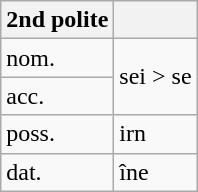<table class="wikitable">
<tr>
<th>2nd polite</th>
<th></th>
</tr>
<tr>
<td>nom.</td>
<td rowspan="2">sei > se</td>
</tr>
<tr>
<td>acc.</td>
</tr>
<tr>
<td>poss.</td>
<td>irn</td>
</tr>
<tr>
<td>dat.</td>
<td>îne</td>
</tr>
</table>
